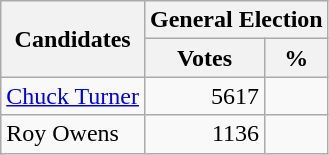<table class=wikitable>
<tr>
<th colspan=1 rowspan=2><strong>Candidates</strong></th>
<th colspan=2><strong>General Election</strong></th>
</tr>
<tr>
<th>Votes</th>
<th>%</th>
</tr>
<tr>
<td><a href='#'>Chuck Turner</a></td>
<td align="right">5617</td>
<td align="right"></td>
</tr>
<tr>
<td>Roy Owens</td>
<td align="right">1136</td>
<td align="right"></td>
</tr>
</table>
